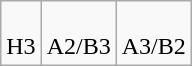<table class=wikitable>
<tr valign=top align=center>
<td><br>H3</td>
<td><br>A2/B3</td>
<td><br>A3/B2</td>
</tr>
</table>
